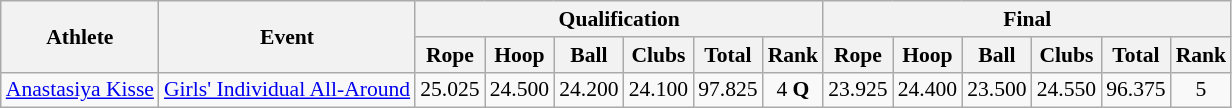<table class="wikitable" border="1" style="font-size:90%">
<tr>
<th rowspan=2>Athlete</th>
<th rowspan=2>Event</th>
<th colspan=6>Qualification</th>
<th colspan=6>Final</th>
</tr>
<tr>
<th>Rope</th>
<th>Hoop</th>
<th>Ball</th>
<th>Clubs</th>
<th>Total</th>
<th>Rank</th>
<th>Rope</th>
<th>Hoop</th>
<th>Ball</th>
<th>Clubs</th>
<th>Total</th>
<th>Rank</th>
</tr>
<tr>
<td><a href='#'>Anastasiya Kisse</a></td>
<td><a href='#'>Girls' Individual All-Around</a></td>
<td align=center>25.025</td>
<td align=center>24.500</td>
<td align=center>24.200</td>
<td align=center>24.100</td>
<td align=center>97.825</td>
<td align=center>4 <strong>Q</strong></td>
<td align=center>23.925</td>
<td align=center>24.400</td>
<td align=center>23.500</td>
<td align=center>24.550</td>
<td align=center>96.375</td>
<td align=center>5</td>
</tr>
</table>
